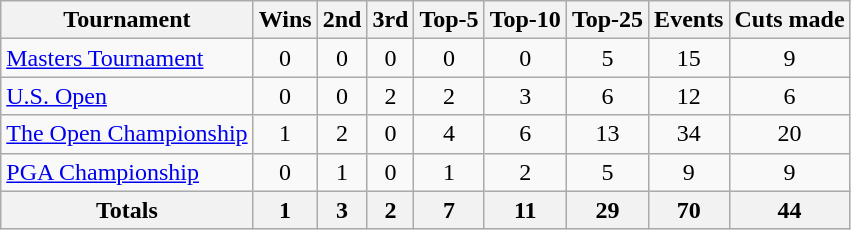<table class=wikitable style=text-align:center>
<tr>
<th>Tournament</th>
<th>Wins</th>
<th>2nd</th>
<th>3rd</th>
<th>Top-5</th>
<th>Top-10</th>
<th>Top-25</th>
<th>Events</th>
<th>Cuts made</th>
</tr>
<tr>
<td align=left><a href='#'>Masters Tournament</a></td>
<td>0</td>
<td>0</td>
<td>0</td>
<td>0</td>
<td>0</td>
<td>5</td>
<td>15</td>
<td>9</td>
</tr>
<tr>
<td align=left><a href='#'>U.S. Open</a></td>
<td>0</td>
<td>0</td>
<td>2</td>
<td>2</td>
<td>3</td>
<td>6</td>
<td>12</td>
<td>6</td>
</tr>
<tr>
<td align=left><a href='#'>The Open Championship</a></td>
<td>1</td>
<td>2</td>
<td>0</td>
<td>4</td>
<td>6</td>
<td>13</td>
<td>34</td>
<td>20</td>
</tr>
<tr>
<td align=left><a href='#'>PGA Championship</a></td>
<td>0</td>
<td>1</td>
<td>0</td>
<td>1</td>
<td>2</td>
<td>5</td>
<td>9</td>
<td>9</td>
</tr>
<tr>
<th>Totals</th>
<th>1</th>
<th>3</th>
<th>2</th>
<th>7</th>
<th>11</th>
<th>29</th>
<th>70</th>
<th>44</th>
</tr>
</table>
